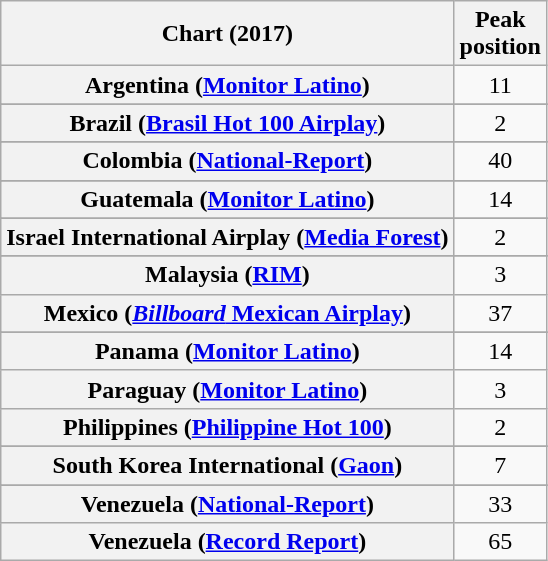<table class="wikitable plainrowheaders sortable" style="text-align:center">
<tr>
<th scope="col">Chart (2017)</th>
<th scope="col">Peak<br>position</th>
</tr>
<tr>
<th scope="row">Argentina (<a href='#'>Monitor Latino</a>)</th>
<td>11</td>
</tr>
<tr>
</tr>
<tr>
</tr>
<tr>
</tr>
<tr>
</tr>
<tr>
<th scope="row">Brazil (<a href='#'>Brasil Hot 100 Airplay</a>)</th>
<td>2</td>
</tr>
<tr>
</tr>
<tr>
</tr>
<tr>
</tr>
<tr>
</tr>
<tr>
<th scope="row">Colombia (<a href='#'>National-Report</a>)</th>
<td>40</td>
</tr>
<tr>
</tr>
<tr>
</tr>
<tr>
</tr>
<tr>
</tr>
<tr>
</tr>
<tr>
<th scope="row">Guatemala (<a href='#'>Monitor Latino</a>)</th>
<td>14</td>
</tr>
<tr>
</tr>
<tr>
</tr>
<tr>
</tr>
<tr>
<th scope="row">Israel International Airplay (<a href='#'>Media Forest</a>)</th>
<td>2</td>
</tr>
<tr>
</tr>
<tr>
</tr>
<tr>
<th scope="row">Malaysia (<a href='#'>RIM</a>)</th>
<td>3</td>
</tr>
<tr>
<th scope="row">Mexico (<a href='#'><em>Billboard</em> Mexican Airplay</a>)</th>
<td>37</td>
</tr>
<tr>
</tr>
<tr>
</tr>
<tr>
</tr>
<tr>
</tr>
<tr>
<th scope="row">Panama (<a href='#'>Monitor Latino</a>)</th>
<td>14</td>
</tr>
<tr>
<th scope="row">Paraguay (<a href='#'>Monitor Latino</a>)</th>
<td>3</td>
</tr>
<tr>
<th scope="row">Philippines (<a href='#'>Philippine Hot 100</a>)</th>
<td>2</td>
</tr>
<tr>
</tr>
<tr>
</tr>
<tr>
<th scope="row">South Korea International (<a href='#'>Gaon</a>)</th>
<td>7</td>
</tr>
<tr>
</tr>
<tr>
</tr>
<tr>
</tr>
<tr>
</tr>
<tr>
</tr>
<tr>
</tr>
<tr>
</tr>
<tr>
</tr>
<tr>
</tr>
<tr>
</tr>
<tr>
</tr>
<tr>
</tr>
<tr>
</tr>
<tr>
</tr>
<tr>
</tr>
<tr>
<th scope="row">Venezuela (<a href='#'>National-Report</a>)</th>
<td>33</td>
</tr>
<tr>
<th scope="row">Venezuela (<a href='#'>Record Report</a>)</th>
<td>65</td>
</tr>
</table>
